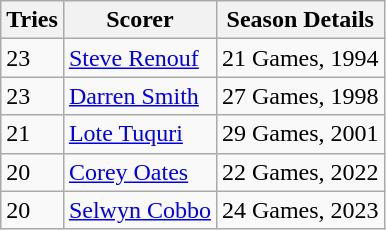<table class="wikitable">
<tr>
<th>Tries</th>
<th>Scorer</th>
<th>Season Details</th>
</tr>
<tr>
<td>23</td>
<td><a href='#'>Steve Renouf</a></td>
<td>21 Games, 1994</td>
</tr>
<tr>
<td>23</td>
<td><a href='#'>Darren Smith</a></td>
<td>27 Games, 1998</td>
</tr>
<tr>
<td>21</td>
<td><a href='#'>Lote Tuquri</a></td>
<td>29 Games, 2001</td>
</tr>
<tr>
<td>20</td>
<td><a href='#'>Corey Oates</a></td>
<td>22 Games, 2022</td>
</tr>
<tr>
<td>20</td>
<td><a href='#'>Selwyn Cobbo</a></td>
<td>24 Games, 2023</td>
</tr>
</table>
